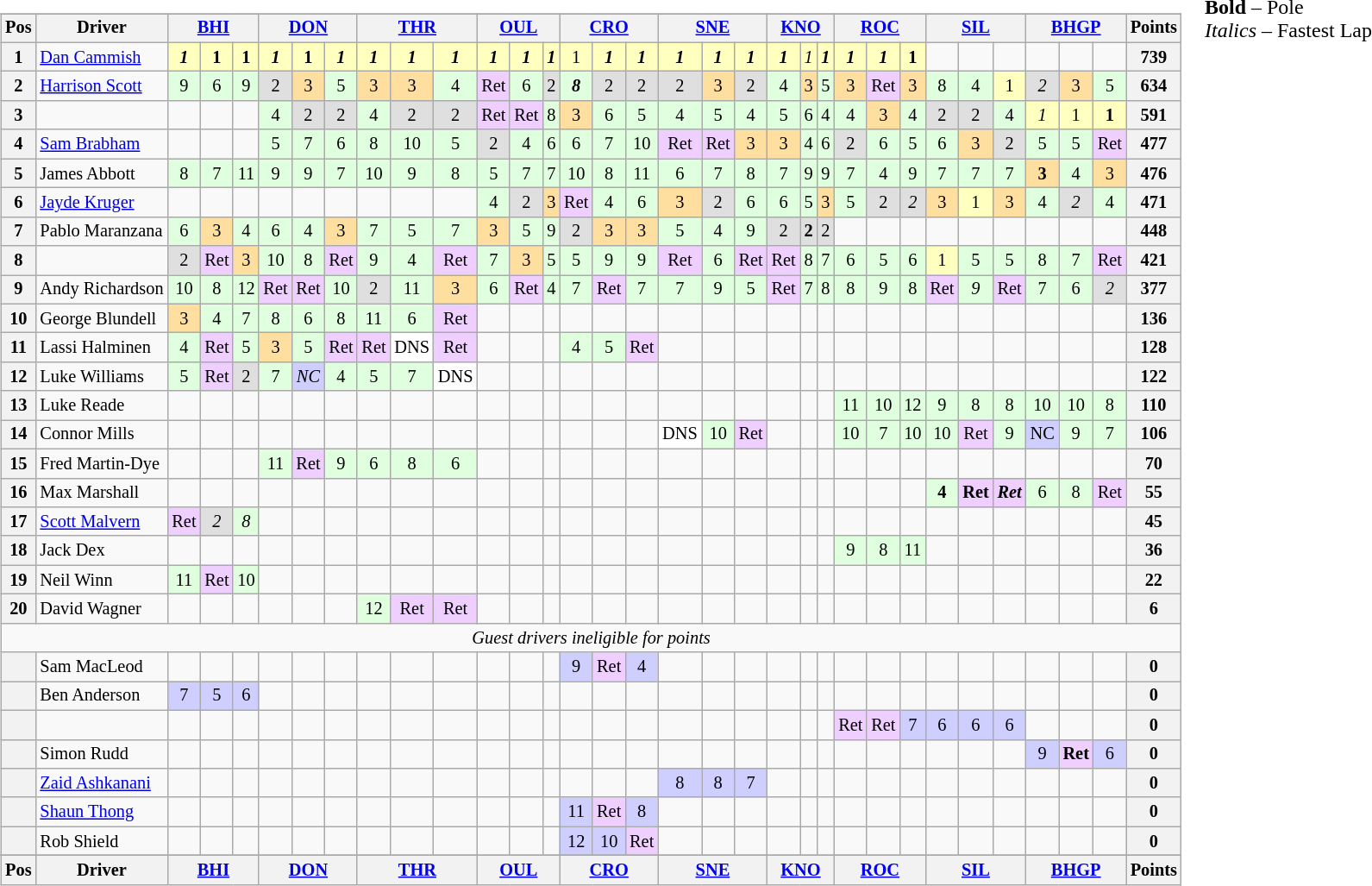<table>
<tr>
<td><br><table class="wikitable" style="font-size:85%; text-align:center">
<tr style="background:#f9f9f9" valign="top">
</tr>
<tr valign="top">
<th valign="middle">Pos</th>
<th valign="middle">Driver</th>
<th colspan="3"><a href='#'>BHI</a></th>
<th colspan="3"><a href='#'>DON</a></th>
<th colspan="3"><a href='#'>THR</a></th>
<th colspan="3"><a href='#'>OUL</a></th>
<th colspan="3"><a href='#'>CRO</a></th>
<th colspan="3"><a href='#'>SNE</a></th>
<th colspan="3"><a href='#'>KNO</a></th>
<th colspan="3"><a href='#'>ROC</a></th>
<th colspan="3"><a href='#'>SIL</a></th>
<th colspan="3"><a href='#'>BHGP</a></th>
<th valign=middle>Points</th>
</tr>
<tr>
<th>1</th>
<td align=left> <a href='#'>Dan Cammish</a></td>
<td style="background:#ffffbf;"><strong><em>1</em></strong></td>
<td style="background:#ffffbf;"><strong>1</strong></td>
<td style="background:#ffffbf;"><strong>1</strong></td>
<td style="background:#ffffbf;"><strong><em>1</em></strong></td>
<td style="background:#ffffbf;"><strong>1</strong></td>
<td style="background:#ffffbf;"><strong><em>1</em></strong></td>
<td style="background:#ffffbf;"><strong><em>1</em></strong></td>
<td style="background:#ffffbf;"><strong><em>1</em></strong></td>
<td style="background:#ffffbf;"><strong><em>1</em></strong></td>
<td style="background:#ffffbf;"><strong><em>1</em></strong></td>
<td style="background:#ffffbf;"><strong><em>1</em></strong></td>
<td style="background:#ffffbf;"><strong><em>1</em></strong></td>
<td style="background:#ffffbf;">1</td>
<td style="background:#ffffbf;"><strong><em>1</em></strong></td>
<td style="background:#ffffbf;"><strong><em>1</em></strong></td>
<td style="background:#ffffbf;"><strong><em>1</em></strong></td>
<td style="background:#ffffbf;"><strong><em>1</em></strong></td>
<td style="background:#ffffbf;"><strong><em>1</em></strong></td>
<td style="background:#ffffbf;"><strong><em>1</em></strong></td>
<td style="background:#ffffbf;"><em>1</em></td>
<td style="background:#ffffbf;"><strong><em>1</em></strong></td>
<td style="background:#ffffbf;"><strong><em>1</em></strong></td>
<td style="background:#ffffbf;"><strong><em>1</em></strong></td>
<td style="background:#ffffbf;"><strong>1</strong></td>
<td></td>
<td></td>
<td></td>
<td></td>
<td></td>
<td></td>
<th>739</th>
</tr>
<tr>
<th>2</th>
<td align=left> <a href='#'>Harrison Scott</a></td>
<td style="background:#DFFFDF;">9</td>
<td style="background:#DFFFDF;">6</td>
<td style="background:#DFFFDF;">9</td>
<td style="background:#dfdfdf;">2</td>
<td style="background:#ffdf9f;">3</td>
<td style="background:#DFFFDF;">5</td>
<td style="background:#ffdf9f;">3</td>
<td style="background:#ffdf9f;">3</td>
<td style="background:#DFFFDF;">4</td>
<td style="background:#efcfff;">Ret</td>
<td style="background:#DFFFDF;">6</td>
<td style="background:#dfdfdf;">2</td>
<td style="background:#DFFFDF;"><strong><em>8</em></strong></td>
<td style="background:#dfdfdf;">2</td>
<td style="background:#dfdfdf;">2</td>
<td style="background:#dfdfdf;">2</td>
<td style="background:#ffdf9f;">3</td>
<td style="background:#dfdfdf;">2</td>
<td style="background:#DFFFDF;">4</td>
<td style="background:#ffdf9f;">3</td>
<td style="background:#DFFFDF;">5</td>
<td style="background:#ffdf9f;">3</td>
<td style="background:#efcfff;">Ret</td>
<td style="background:#ffdf9f;">3</td>
<td style="background:#DFFFDF;">8</td>
<td style="background:#DFFFDF;">4</td>
<td style="background:#ffffbf;">1</td>
<td style="background:#dfdfdf;"><em>2</em></td>
<td style="background:#ffdf9f;">3</td>
<td style="background:#DFFFDF;">5</td>
<th>634</th>
</tr>
<tr>
<th>3</th>
<td align=left></td>
<td></td>
<td></td>
<td></td>
<td style="background:#DFFFDF;">4</td>
<td style="background:#dfdfdf;">2</td>
<td style="background:#dfdfdf;">2</td>
<td style="background:#DFFFDF;">4</td>
<td style="background:#dfdfdf;">2</td>
<td style="background:#dfdfdf;">2</td>
<td style="background:#efcfff;">Ret</td>
<td style="background:#efcfff;">Ret</td>
<td style="background:#DFFFDF;">8</td>
<td style="background:#ffdf9f;">3</td>
<td style="background:#DFFFDF;">6</td>
<td style="background:#DFFFDF;">5</td>
<td style="background:#DFFFDF;">4</td>
<td style="background:#DFFFDF;">5</td>
<td style="background:#DFFFDF;">4</td>
<td style="background:#DFFFDF;">5</td>
<td style="background:#DFFFDF;">6</td>
<td style="background:#DFFFDF;">4</td>
<td style="background:#DFFFDF;">4</td>
<td style="background:#ffdf9f;">3</td>
<td style="background:#DFFFDF;">4</td>
<td style="background:#dfdfdf;">2</td>
<td style="background:#dfdfdf;">2</td>
<td style="background:#DFFFDF;">4</td>
<td style="background:#ffffbf;"><em>1</em></td>
<td style="background:#ffffbf;">1</td>
<td style="background:#ffffbf;"><strong>1</strong></td>
<th>591</th>
</tr>
<tr>
<th>4</th>
<td align=left nowrap> <a href='#'>Sam Brabham</a></td>
<td></td>
<td></td>
<td></td>
<td style="background:#DFFFDF;">5</td>
<td style="background:#DFFFDF;">7</td>
<td style="background:#DFFFDF;">6</td>
<td style="background:#DFFFDF;">8</td>
<td style="background:#DFFFDF;">10</td>
<td style="background:#DFFFDF;">5</td>
<td style="background:#dfdfdf;">2</td>
<td style="background:#DFFFDF;">4</td>
<td style="background:#DFFFDF;">6</td>
<td style="background:#DFFFDF;">6</td>
<td style="background:#DFFFDF;">7</td>
<td style="background:#DFFFDF;">10</td>
<td style="background:#efcfff;">Ret</td>
<td style="background:#efcfff;">Ret</td>
<td style="background:#ffdf9f;">3</td>
<td style="background:#ffdf9f;">3</td>
<td style="background:#DFFFDF;">4</td>
<td style="background:#DFFFDF;">6</td>
<td style="background:#dfdfdf;">2</td>
<td style="background:#DFFFDF;">6</td>
<td style="background:#DFFFDF;">5</td>
<td style="background:#DFFFDF;">6</td>
<td style="background:#ffdf9f;">3</td>
<td style="background:#dfdfdf;">2</td>
<td style="background:#DFFFDF;">5</td>
<td style="background:#DFFFDF;">5</td>
<td style="background:#efcfff;">Ret</td>
<th>477</th>
</tr>
<tr>
<th>5</th>
<td align=left> James Abbott</td>
<td style="background:#DFFFDF;">8</td>
<td style="background:#DFFFDF;">7</td>
<td style="background:#DFFFDF;">11</td>
<td style="background:#DFFFDF;">9</td>
<td style="background:#DFFFDF;">9</td>
<td style="background:#DFFFDF;">7</td>
<td style="background:#DFFFDF;">10</td>
<td style="background:#DFFFDF;">9</td>
<td style="background:#DFFFDF;">8</td>
<td style="background:#DFFFDF;">5</td>
<td style="background:#DFFFDF;">7</td>
<td style="background:#DFFFDF;">7</td>
<td style="background:#DFFFDF;">10</td>
<td style="background:#DFFFDF;">8</td>
<td style="background:#DFFFDF;">11</td>
<td style="background:#DFFFDF;">6</td>
<td style="background:#DFFFDF;">7</td>
<td style="background:#DFFFDF;">8</td>
<td style="background:#DFFFDF;">7</td>
<td style="background:#DFFFDF;">9</td>
<td style="background:#DFFFDF;">9</td>
<td style="background:#DFFFDF;">7</td>
<td style="background:#DFFFDF;">4</td>
<td style="background:#DFFFDF;">9</td>
<td style="background:#DFFFDF;">7</td>
<td style="background:#DFFFDF;">7</td>
<td style="background:#DFFFDF;">7</td>
<td style="background:#ffdf9f;"><strong>3</strong></td>
<td style="background:#DFFFDF;">4</td>
<td style="background:#ffdf9f;">3</td>
<th>476</th>
</tr>
<tr>
<th>6</th>
<td align=left> <a href='#'>Jayde Kruger</a></td>
<td></td>
<td></td>
<td></td>
<td></td>
<td></td>
<td></td>
<td></td>
<td></td>
<td></td>
<td style="background:#DFFFDF;">4</td>
<td style="background:#dfdfdf;">2</td>
<td style="background:#ffdf9f;">3</td>
<td style="background:#efcfff;">Ret</td>
<td style="background:#DFFFDF;">4</td>
<td style="background:#DFFFDF;">6</td>
<td style="background:#ffdf9f;">3</td>
<td style="background:#dfdfdf;">2</td>
<td style="background:#DFFFDF;">6</td>
<td style="background:#DFFFDF;">6</td>
<td style="background:#DFFFDF;">5</td>
<td style="background:#ffdf9f;">3</td>
<td style="background:#DFFFDF;">5</td>
<td style="background:#dfdfdf;">2</td>
<td style="background:#dfdfdf;"><em>2</em></td>
<td style="background:#ffdf9f;">3</td>
<td style="background:#ffffbf;">1</td>
<td style="background:#ffdf9f;">3</td>
<td style="background:#DFFFDF;">4</td>
<td style="background:#dfdfdf;"><em>2</em></td>
<td style="background:#DFFFDF;">4</td>
<th>471</th>
</tr>
<tr>
<th>7</th>
<td align=left> Pablo Maranzana</td>
<td style="background:#DFFFDF;">6</td>
<td style="background:#ffdf9f;">3</td>
<td style="background:#DFFFDF;">4</td>
<td style="background:#DFFFDF;">6</td>
<td style="background:#DFFFDF;">4</td>
<td style="background:#ffdf9f;">3</td>
<td style="background:#DFFFDF;">7</td>
<td style="background:#DFFFDF;">5</td>
<td style="background:#DFFFDF;">7</td>
<td style="background:#ffdf9f;">3</td>
<td style="background:#DFFFDF;">5</td>
<td style="background:#DFFFDF;">9</td>
<td style="background:#dfdfdf;">2</td>
<td style="background:#ffdf9f;">3</td>
<td style="background:#ffdf9f;">3</td>
<td style="background:#DFFFDF;">5</td>
<td style="background:#DFFFDF;">4</td>
<td style="background:#DFFFDF;">9</td>
<td style="background:#dfdfdf;">2</td>
<td style="background:#dfdfdf;"><strong>2</strong></td>
<td style="background:#dfdfdf;">2</td>
<td></td>
<td></td>
<td></td>
<td></td>
<td></td>
<td></td>
<td></td>
<td></td>
<td></td>
<th>448</th>
</tr>
<tr>
<th>8</th>
<td align=left></td>
<td style="background:#dfdfdf;">2</td>
<td style="background:#efcfff;">Ret</td>
<td style="background:#ffdf9f;">3</td>
<td style="background:#DFFFDF;">10</td>
<td style="background:#DFFFDF;">8</td>
<td style="background:#efcfff;">Ret</td>
<td style="background:#DFFFDF;">9</td>
<td style="background:#DFFFDF;">4</td>
<td style="background:#efcfff;">Ret</td>
<td style="background:#DFFFDF;">7</td>
<td style="background:#ffdf9f;">3</td>
<td style="background:#DFFFDF;">5</td>
<td style="background:#DFFFDF;">5</td>
<td style="background:#DFFFDF;">9</td>
<td style="background:#DFFFDF;">9</td>
<td style="background:#efcfff;">Ret</td>
<td style="background:#DFFFDF;">6</td>
<td style="background:#efcfff;">Ret</td>
<td style="background:#efcfff;">Ret</td>
<td style="background:#DFFFDF;">8</td>
<td style="background:#DFFFDF;">7</td>
<td style="background:#DFFFDF;">6</td>
<td style="background:#DFFFDF;">5</td>
<td style="background:#DFFFDF;">6</td>
<td style="background:#ffffbf;">1</td>
<td style="background:#DFFFDF;">5</td>
<td style="background:#DFFFDF;">5</td>
<td style="background:#DFFFDF;">8</td>
<td style="background:#DFFFDF;">7</td>
<td style="background:#efcfff;">Ret</td>
<th>421</th>
</tr>
<tr>
<th>9</th>
<td align=left> Andy Richardson</td>
<td style="background:#DFFFDF;">10</td>
<td style="background:#DFFFDF;">8</td>
<td style="background:#DFFFDF;">12</td>
<td style="background:#efcfff;">Ret</td>
<td style="background:#efcfff;">Ret</td>
<td style="background:#DFFFDF;">10</td>
<td style="background:#dfdfdf;">2</td>
<td style="background:#DFFFDF;">11</td>
<td style="background:#ffdf9f;">3</td>
<td style="background:#DFFFDF;">6</td>
<td style="background:#efcfff;">Ret</td>
<td style="background:#DFFFDF;">4</td>
<td style="background:#DFFFDF;">7</td>
<td style="background:#efcfff;">Ret</td>
<td style="background:#DFFFDF;">7</td>
<td style="background:#DFFFDF;">7</td>
<td style="background:#DFFFDF;">9</td>
<td style="background:#DFFFDF;">5</td>
<td style="background:#efcfff;">Ret</td>
<td style="background:#DFFFDF;">7</td>
<td style="background:#DFFFDF;">8</td>
<td style="background:#DFFFDF;">8</td>
<td style="background:#DFFFDF;">9</td>
<td style="background:#DFFFDF;">8</td>
<td style="background:#efcfff;">Ret</td>
<td style="background:#DFFFDF;"><em>9</em></td>
<td style="background:#efcfff;">Ret</td>
<td style="background:#DFFFDF;">7</td>
<td style="background:#DFFFDF;">6</td>
<td style="background:#dfdfdf;"><em>2</em></td>
<th>377</th>
</tr>
<tr>
<th>10</th>
<td align=left> George Blundell</td>
<td style="background:#ffdf9f;">3</td>
<td style="background:#DFFFDF;">4</td>
<td style="background:#DFFFDF;">7</td>
<td style="background:#DFFFDF;">8</td>
<td style="background:#DFFFDF;">6</td>
<td style="background:#DFFFDF;">8</td>
<td style="background:#DFFFDF;">11</td>
<td style="background:#DFFFDF;">6</td>
<td style="background:#efcfff;">Ret</td>
<td></td>
<td></td>
<td></td>
<td></td>
<td></td>
<td></td>
<td></td>
<td></td>
<td></td>
<td></td>
<td></td>
<td></td>
<td></td>
<td></td>
<td></td>
<td></td>
<td></td>
<td></td>
<td></td>
<td></td>
<td></td>
<th>136</th>
</tr>
<tr>
<th>11</th>
<td align=left> Lassi Halminen</td>
<td style="background:#DFFFDF;">4</td>
<td style="background:#efcfff;">Ret</td>
<td style="background:#DFFFDF;">5</td>
<td style="background:#ffdf9f;">3</td>
<td style="background:#DFFFDF;">5</td>
<td style="background:#efcfff;">Ret</td>
<td style="background:#efcfff;">Ret</td>
<td style="background:#ffffff;">DNS</td>
<td style="background:#efcfff;">Ret</td>
<td></td>
<td></td>
<td></td>
<td style="background:#DFFFDF;">4</td>
<td style="background:#DFFFDF;">5</td>
<td style="background:#efcfff;">Ret</td>
<td></td>
<td></td>
<td></td>
<td></td>
<td></td>
<td></td>
<td></td>
<td></td>
<td></td>
<td></td>
<td></td>
<td></td>
<td></td>
<td></td>
<td></td>
<th>128</th>
</tr>
<tr>
<th>12</th>
<td align=left> Luke Williams</td>
<td style="background:#DFFFDF;">5</td>
<td style="background:#efcfff;">Ret</td>
<td style="background:#dfdfdf;">2</td>
<td style="background:#DFFFDF;">7</td>
<td style="background:#CFCFFF;"><em>NC</em></td>
<td style="background:#DFFFDF;">4</td>
<td style="background:#DFFFDF;">5</td>
<td style="background:#DFFFDF;">7</td>
<td style="background:#ffffff;">DNS</td>
<td></td>
<td></td>
<td></td>
<td></td>
<td></td>
<td></td>
<td></td>
<td></td>
<td></td>
<td></td>
<td></td>
<td></td>
<td></td>
<td></td>
<td></td>
<td></td>
<td></td>
<td></td>
<td></td>
<td></td>
<td></td>
<th>122</th>
</tr>
<tr>
<th>13</th>
<td align=left> Luke Reade</td>
<td></td>
<td></td>
<td></td>
<td></td>
<td></td>
<td></td>
<td></td>
<td></td>
<td></td>
<td></td>
<td></td>
<td></td>
<td></td>
<td></td>
<td></td>
<td></td>
<td></td>
<td></td>
<td></td>
<td></td>
<td></td>
<td style="background:#DFFFDF;">11</td>
<td style="background:#DFFFDF;">10</td>
<td style="background:#DFFFDF;">12</td>
<td style="background:#DFFFDF;">9</td>
<td style="background:#DFFFDF;">8</td>
<td style="background:#DFFFDF;">8</td>
<td style="background:#DFFFDF;">10</td>
<td style="background:#DFFFDF;">10</td>
<td style="background:#DFFFDF;">8</td>
<th>110</th>
</tr>
<tr>
<th>14</th>
<td align=left> Connor Mills</td>
<td></td>
<td></td>
<td></td>
<td></td>
<td></td>
<td></td>
<td></td>
<td></td>
<td></td>
<td></td>
<td></td>
<td></td>
<td></td>
<td></td>
<td></td>
<td style="background:#FFFFFF;">DNS</td>
<td style="background:#DFFFDF;">10</td>
<td style="background:#efcfff;">Ret</td>
<td></td>
<td></td>
<td></td>
<td style="background:#DFFFDF;">10</td>
<td style="background:#DFFFDF;">7</td>
<td style="background:#DFFFDF;">10</td>
<td style="background:#DFFFDF;">10</td>
<td style="background:#efcfff;">Ret</td>
<td style="background:#DFFFDF;">9</td>
<td style="background:#CFCFFF;">NC</td>
<td style="background:#DFFFDF;">9</td>
<td style="background:#DFFFDF;">7</td>
<th>106</th>
</tr>
<tr>
<th>15</th>
<td align=left> Fred Martin-Dye</td>
<td></td>
<td></td>
<td></td>
<td style="background:#DFFFDF;">11</td>
<td style="background:#efcfff;">Ret</td>
<td style="background:#DFFFDF;">9</td>
<td style="background:#DFFFDF;">6</td>
<td style="background:#DFFFDF;">8</td>
<td style="background:#DFFFDF;">6</td>
<td></td>
<td></td>
<td></td>
<td></td>
<td></td>
<td></td>
<td></td>
<td></td>
<td></td>
<td></td>
<td></td>
<td></td>
<td></td>
<td></td>
<td></td>
<td></td>
<td></td>
<td></td>
<td></td>
<td></td>
<td></td>
<th>70</th>
</tr>
<tr>
<th>16</th>
<td align=left> Max Marshall</td>
<td></td>
<td></td>
<td></td>
<td></td>
<td></td>
<td></td>
<td></td>
<td></td>
<td></td>
<td></td>
<td></td>
<td></td>
<td></td>
<td></td>
<td></td>
<td></td>
<td></td>
<td></td>
<td></td>
<td></td>
<td></td>
<td></td>
<td></td>
<td></td>
<td style="background:#DFFFDF;"><strong>4</strong></td>
<td style="background:#efcfff;"><strong>Ret</strong></td>
<td style="background:#efcfff;"><strong><em>Ret</em></strong></td>
<td style="background:#DFFFDF;">6</td>
<td style="background:#DFFFDF;">8</td>
<td style="background:#efcfff;">Ret</td>
<th>55</th>
</tr>
<tr>
<th>17</th>
<td align=left> <a href='#'>Scott Malvern</a></td>
<td style="background:#efcfff;">Ret</td>
<td style="background:#dfdfdf;"><em>2</em></td>
<td style="background:#DFFFDF;"><em>8</em></td>
<td></td>
<td></td>
<td></td>
<td></td>
<td></td>
<td></td>
<td></td>
<td></td>
<td></td>
<td></td>
<td></td>
<td></td>
<td></td>
<td></td>
<td></td>
<td></td>
<td></td>
<td></td>
<td></td>
<td></td>
<td></td>
<td></td>
<td></td>
<td></td>
<td></td>
<td></td>
<td></td>
<th>45</th>
</tr>
<tr>
<th>18</th>
<td align=left> Jack Dex</td>
<td></td>
<td></td>
<td></td>
<td></td>
<td></td>
<td></td>
<td></td>
<td></td>
<td></td>
<td></td>
<td></td>
<td></td>
<td></td>
<td></td>
<td></td>
<td></td>
<td></td>
<td></td>
<td></td>
<td></td>
<td></td>
<td style="background:#DFFFDF;">9</td>
<td style="background:#DFFFDF;">8</td>
<td style="background:#DFFFDF;">11</td>
<td></td>
<td></td>
<td></td>
<td></td>
<td></td>
<td></td>
<th>36</th>
</tr>
<tr>
<th>19</th>
<td align=left> Neil Winn</td>
<td style="background:#DFFFDF;">11</td>
<td style="background:#efcfff;">Ret</td>
<td style="background:#DFFFDF;">10</td>
<td></td>
<td></td>
<td></td>
<td></td>
<td></td>
<td></td>
<td></td>
<td></td>
<td></td>
<td></td>
<td></td>
<td></td>
<td></td>
<td></td>
<td></td>
<td></td>
<td></td>
<td></td>
<td></td>
<td></td>
<td></td>
<td></td>
<td></td>
<td></td>
<td></td>
<td></td>
<td></td>
<th>22</th>
</tr>
<tr>
<th>20</th>
<td align=left> David Wagner</td>
<td></td>
<td></td>
<td></td>
<td></td>
<td></td>
<td></td>
<td style="background:#DFFFDF;">12</td>
<td style="background:#efcfff;">Ret</td>
<td style="background:#efcfff;">Ret</td>
<td></td>
<td></td>
<td></td>
<td></td>
<td></td>
<td></td>
<td></td>
<td></td>
<td></td>
<td></td>
<td></td>
<td></td>
<td></td>
<td></td>
<td></td>
<td></td>
<td></td>
<td></td>
<td></td>
<td></td>
<td></td>
<th>6</th>
</tr>
<tr>
<td colspan=33 align=center><em>Guest drivers ineligible for points</em></td>
</tr>
<tr>
<th></th>
<td align=left> Sam MacLeod</td>
<td></td>
<td></td>
<td></td>
<td></td>
<td></td>
<td></td>
<td></td>
<td></td>
<td></td>
<td></td>
<td></td>
<td></td>
<td style="background:#CFCFFF;">9</td>
<td style="background:#efcfff;">Ret</td>
<td style="background:#CFCFFF;">4</td>
<td></td>
<td></td>
<td></td>
<td></td>
<td></td>
<td></td>
<td></td>
<td></td>
<td></td>
<td></td>
<td></td>
<td></td>
<td></td>
<td></td>
<td></td>
<th>0</th>
</tr>
<tr>
<th></th>
<td align=left> Ben Anderson</td>
<td style="background:#CFCFFF;">7</td>
<td style="background:#CFCFFF;">5</td>
<td style="background:#CFCFFF;">6</td>
<td></td>
<td></td>
<td></td>
<td></td>
<td></td>
<td></td>
<td></td>
<td></td>
<td></td>
<td></td>
<td></td>
<td></td>
<td></td>
<td></td>
<td></td>
<td></td>
<td></td>
<td></td>
<td></td>
<td></td>
<td></td>
<td></td>
<td></td>
<td></td>
<td></td>
<td></td>
<td></td>
<th>0</th>
</tr>
<tr>
<th></th>
<td align=left></td>
<td></td>
<td></td>
<td></td>
<td></td>
<td></td>
<td></td>
<td></td>
<td></td>
<td></td>
<td></td>
<td></td>
<td></td>
<td></td>
<td></td>
<td></td>
<td></td>
<td></td>
<td></td>
<td></td>
<td></td>
<td></td>
<td style="background:#efcfff;">Ret</td>
<td style="background:#efcfff;">Ret</td>
<td style="background:#CFCFFF;">7</td>
<td style="background:#CFCFFF;">6</td>
<td style="background:#CFCFFF;">6</td>
<td style="background:#CFCFFF;">6</td>
<td></td>
<td></td>
<td></td>
<th>0</th>
</tr>
<tr>
<th></th>
<td align=left> Simon Rudd</td>
<td></td>
<td></td>
<td></td>
<td></td>
<td></td>
<td></td>
<td></td>
<td></td>
<td></td>
<td></td>
<td></td>
<td></td>
<td></td>
<td></td>
<td></td>
<td></td>
<td></td>
<td></td>
<td></td>
<td></td>
<td></td>
<td></td>
<td></td>
<td></td>
<td></td>
<td></td>
<td></td>
<td style="background:#CFCFFF;">9</td>
<td style="background:#efcfff;"><strong>Ret</strong></td>
<td style="background:#CFCFFF;">6</td>
<th>0</th>
</tr>
<tr>
<th></th>
<td align=left> <a href='#'>Zaid Ashkanani</a></td>
<td></td>
<td></td>
<td></td>
<td></td>
<td></td>
<td></td>
<td></td>
<td></td>
<td></td>
<td></td>
<td></td>
<td></td>
<td></td>
<td></td>
<td></td>
<td style="background:#CFCFFF;">8</td>
<td style="background:#CFCFFF;">8</td>
<td style="background:#CFCFFF;">7</td>
<td></td>
<td></td>
<td></td>
<td></td>
<td></td>
<td></td>
<td></td>
<td></td>
<td></td>
<td></td>
<td></td>
<td></td>
<th>0</th>
</tr>
<tr>
<th></th>
<td align=left> <a href='#'>Shaun Thong</a></td>
<td></td>
<td></td>
<td></td>
<td></td>
<td></td>
<td></td>
<td></td>
<td></td>
<td></td>
<td></td>
<td></td>
<td></td>
<td style="background:#CFCFFF;">11</td>
<td style="background:#efcfff;">Ret</td>
<td style="background:#CFCFFF;">8</td>
<td></td>
<td></td>
<td></td>
<td></td>
<td></td>
<td></td>
<td></td>
<td></td>
<td></td>
<td></td>
<td></td>
<td></td>
<td></td>
<td></td>
<td></td>
<th>0</th>
</tr>
<tr>
<th></th>
<td align=left> Rob Shield</td>
<td></td>
<td></td>
<td></td>
<td></td>
<td></td>
<td></td>
<td></td>
<td></td>
<td></td>
<td></td>
<td></td>
<td></td>
<td style="background:#CFCFFF;">12</td>
<td style="background:#CFCFFF;">10</td>
<td style="background:#efcfff;">Ret</td>
<td></td>
<td></td>
<td></td>
<td></td>
<td></td>
<td></td>
<td></td>
<td></td>
<td></td>
<td></td>
<td></td>
<td></td>
<td></td>
<td></td>
<td></td>
<th>0</th>
</tr>
<tr>
</tr>
<tr valign="top">
<th valign="middle">Pos</th>
<th valign="middle">Driver</th>
<th colspan="3"><a href='#'>BHI</a></th>
<th colspan="3"><a href='#'>DON</a></th>
<th colspan="3"><a href='#'>THR</a></th>
<th colspan="3"><a href='#'>OUL</a></th>
<th colspan="3"><a href='#'>CRO</a></th>
<th colspan="3"><a href='#'>SNE</a></th>
<th colspan="3"><a href='#'>KNO</a></th>
<th colspan="3"><a href='#'>ROC</a></th>
<th colspan="3"><a href='#'>SIL</a></th>
<th colspan="3"><a href='#'>BHGP</a></th>
<th valign=middle>Points</th>
</tr>
</table>
</td>
<td valign="top"><br>
<span><strong>Bold</strong> – Pole<br><em>Italics</em> – Fastest Lap</span></td>
</tr>
</table>
